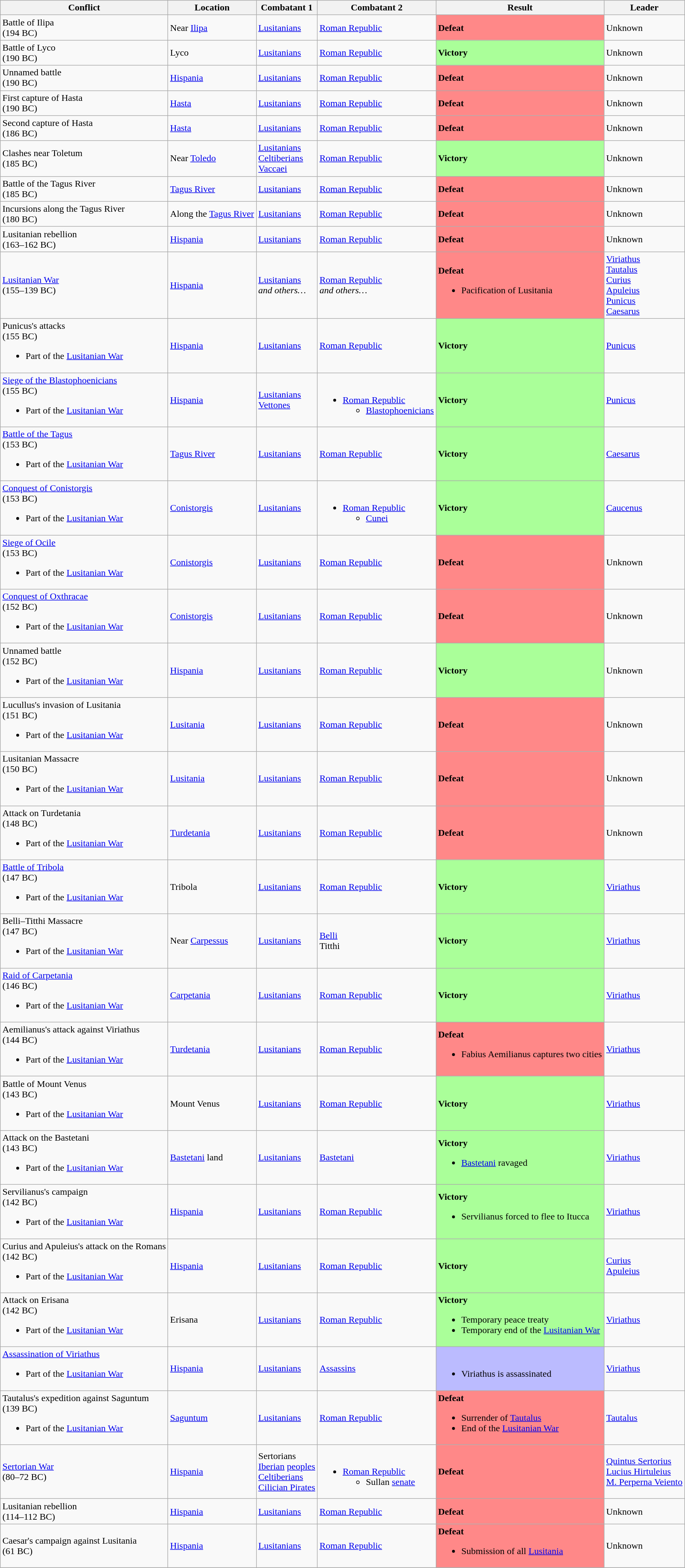<table class="wikitable">
<tr>
<th scope=col>Conflict</th>
<th scope=col>Location</th>
<th scope=col>Combatant 1</th>
<th scope=col>Combatant 2</th>
<th scope=col>Result</th>
<th scope=col>Leader</th>
</tr>
<tr>
<td>Battle of Ilipa<br>(194 BC)</td>
<td>Near <a href='#'>Ilipa</a></td>
<td><a href='#'>Lusitanians</a></td>
<td><a href='#'>Roman Republic</a></td>
<td style="background:#F88"><strong>Defeat</strong></td>
<td>Unknown</td>
</tr>
<tr>
<td>Battle of Lyco<br>(190 BC)</td>
<td>Lyco</td>
<td><a href='#'>Lusitanians</a></td>
<td><a href='#'>Roman Republic</a></td>
<td style="background:#AF9"><strong>Victory</strong></td>
<td>Unknown</td>
</tr>
<tr>
<td>Unnamed battle<br>(190 BC)</td>
<td><a href='#'>Hispania</a></td>
<td><a href='#'>Lusitanians</a></td>
<td><a href='#'>Roman Republic</a></td>
<td style="background:#F88"><strong>Defeat</strong></td>
<td>Unknown</td>
</tr>
<tr>
<td>First capture of Hasta<br>(190 BC)</td>
<td><a href='#'>Hasta</a></td>
<td><a href='#'>Lusitanians</a></td>
<td><a href='#'>Roman Republic</a></td>
<td style="background:#F88"><strong>Defeat</strong></td>
<td>Unknown</td>
</tr>
<tr>
<td>Second capture of Hasta<br>(186 BC)</td>
<td><a href='#'>Hasta</a></td>
<td><a href='#'>Lusitanians</a></td>
<td><a href='#'>Roman Republic</a></td>
<td style="background:#F88"><strong>Defeat</strong></td>
<td>Unknown</td>
</tr>
<tr>
<td>Clashes near Toletum<br>(185 BC)</td>
<td>Near <a href='#'>Toledo</a></td>
<td><a href='#'>Lusitanians</a><br><a href='#'>Celtiberians</a><br><a href='#'>Vaccaei</a></td>
<td><a href='#'>Roman Republic</a></td>
<td style="background:#AF9"><strong>Victory</strong></td>
<td>Unknown</td>
</tr>
<tr>
<td>Battle of the Tagus River<br>(185 BC)</td>
<td><a href='#'>Tagus River</a></td>
<td><a href='#'>Lusitanians</a></td>
<td><a href='#'>Roman Republic</a></td>
<td style="background:#F88"><strong>Defeat</strong></td>
<td>Unknown</td>
</tr>
<tr>
<td>Incursions along the Tagus River<br>(180 BC)</td>
<td>Along the <a href='#'>Tagus River</a></td>
<td><a href='#'>Lusitanians</a></td>
<td><a href='#'>Roman Republic</a></td>
<td style="background:#F88"><strong>Defeat</strong></td>
<td>Unknown</td>
</tr>
<tr>
<td>Lusitanian rebellion<br>(163–162 BC)</td>
<td><a href='#'>Hispania</a></td>
<td><a href='#'>Lusitanians</a></td>
<td><a href='#'>Roman Republic</a></td>
<td style="background:#F88"><strong>Defeat</strong></td>
<td>Unknown</td>
</tr>
<tr>
<td><a href='#'>Lusitanian War</a><br>(155–139 BC)</td>
<td><a href='#'>Hispania</a></td>
<td><a href='#'>Lusitanians</a><br><em>and others…</em></td>
<td><a href='#'>Roman Republic</a><br><em>and others…</em></td>
<td style="background:#F88"><strong>Defeat</strong><br><ul><li>Pacification of Lusitania</li></ul></td>
<td><a href='#'>Viriathus</a> <br><a href='#'>Tautalus</a><br><a href='#'>Curius</a><br><a href='#'>Apuleius</a><br><a href='#'>Punicus</a><br><a href='#'>Caesarus</a></td>
</tr>
<tr>
<td>Punicus's attacks<br>(155 BC)<br><ul><li>Part of the <a href='#'>Lusitanian War</a></li></ul></td>
<td><a href='#'>Hispania</a></td>
<td><a href='#'>Lusitanians</a></td>
<td><a href='#'>Roman Republic</a></td>
<td style="background:#AF9"><strong>Victory</strong></td>
<td><a href='#'>Punicus</a></td>
</tr>
<tr>
<td><a href='#'>Siege of the Blastophoenicians</a><br>(155 BC)<br><ul><li>Part of the <a href='#'>Lusitanian War</a></li></ul></td>
<td><a href='#'>Hispania</a></td>
<td><a href='#'>Lusitanians</a><br><a href='#'>Vettones</a></td>
<td><br><ul><li><a href='#'>Roman Republic</a><ul><li><a href='#'>Blastophoenicians</a></li></ul></li></ul></td>
<td style="background:#AF9"><strong>Victory</strong></td>
<td><a href='#'>Punicus</a></td>
</tr>
<tr>
<td><a href='#'>Battle of the Tagus</a><br>(153 BC)<br><ul><li>Part of the <a href='#'>Lusitanian War</a></li></ul></td>
<td><a href='#'>Tagus River</a></td>
<td><a href='#'>Lusitanians</a></td>
<td><a href='#'>Roman Republic</a></td>
<td style="background:#AF9"><strong>Victory</strong></td>
<td><a href='#'>Caesarus</a></td>
</tr>
<tr>
<td><a href='#'>Conquest of Conistorgis</a><br>(153 BC)<br><ul><li>Part of the <a href='#'>Lusitanian War</a></li></ul></td>
<td><a href='#'>Conistorgis</a></td>
<td><a href='#'>Lusitanians</a></td>
<td><br><ul><li><a href='#'>Roman Republic</a><ul><li><a href='#'>Cunei</a></li></ul></li></ul></td>
<td style="background:#AF9"><strong>Victory</strong></td>
<td><a href='#'>Caucenus</a></td>
</tr>
<tr>
<td><a href='#'>Siege of Ocile</a><br>(153 BC)<br><ul><li>Part of the <a href='#'>Lusitanian War</a></li></ul></td>
<td><a href='#'>Conistorgis</a></td>
<td><a href='#'>Lusitanians</a></td>
<td><a href='#'>Roman Republic</a></td>
<td style="background:#F88"><strong>Defeat</strong></td>
<td>Unknown</td>
</tr>
<tr>
<td><a href='#'>Conquest of Oxthracae</a><br>(152 BC)<br><ul><li>Part of the <a href='#'>Lusitanian War</a></li></ul></td>
<td><a href='#'>Conistorgis</a></td>
<td><a href='#'>Lusitanians</a></td>
<td><a href='#'>Roman Republic</a></td>
<td style="background:#F88"><strong>Defeat</strong></td>
<td>Unknown</td>
</tr>
<tr>
<td>Unnamed battle<br>(152 BC)<br><ul><li>Part of the <a href='#'>Lusitanian War</a></li></ul></td>
<td><a href='#'>Hispania</a></td>
<td><a href='#'>Lusitanians</a></td>
<td><a href='#'>Roman Republic</a></td>
<td style="background:#AF9"><strong>Victory</strong></td>
<td>Unknown</td>
</tr>
<tr>
<td>Lucullus's invasion of Lusitania<br>(151 BC)<br><ul><li>Part of the <a href='#'>Lusitanian War</a></li></ul></td>
<td><a href='#'>Lusitania</a></td>
<td><a href='#'>Lusitanians</a></td>
<td><a href='#'>Roman Republic</a></td>
<td style="background:#F88"><strong>Defeat</strong></td>
<td>Unknown</td>
</tr>
<tr>
<td>Lusitanian Massacre<br>(150 BC)<br><ul><li>Part of the <a href='#'>Lusitanian War</a></li></ul></td>
<td><a href='#'>Lusitania</a></td>
<td><a href='#'>Lusitanians</a></td>
<td><a href='#'>Roman Republic</a></td>
<td style="background:#F88"><strong>Defeat</strong></td>
<td>Unknown</td>
</tr>
<tr>
<td>Attack on Turdetania<br>(148 BC)<br><ul><li>Part of the <a href='#'>Lusitanian War</a></li></ul></td>
<td><a href='#'>Turdetania</a></td>
<td><a href='#'>Lusitanians</a></td>
<td><a href='#'>Roman Republic</a></td>
<td style="background:#F88"><strong>Defeat</strong></td>
<td>Unknown</td>
</tr>
<tr>
<td><a href='#'>Battle of Tribola</a><br>(147 BC)<br><ul><li>Part of the <a href='#'>Lusitanian War</a></li></ul></td>
<td>Tribola</td>
<td><a href='#'>Lusitanians</a></td>
<td><a href='#'>Roman Republic</a></td>
<td style="background:#AF9"><strong>Victory</strong></td>
<td><a href='#'>Viriathus</a></td>
</tr>
<tr>
<td>Belli–Titthi Massacre<br>(147 BC)<br><ul><li>Part of the <a href='#'>Lusitanian War</a></li></ul></td>
<td>Near <a href='#'>Carpessus</a></td>
<td><a href='#'>Lusitanians</a></td>
<td><a href='#'>Belli</a><br>Titthi</td>
<td style="background:#AF9"><strong>Victory</strong></td>
<td><a href='#'>Viriathus</a></td>
</tr>
<tr>
<td><a href='#'>Raid of Carpetania</a><br>(146 BC)<br><ul><li>Part of the <a href='#'>Lusitanian War</a></li></ul></td>
<td><a href='#'>Carpetania</a></td>
<td><a href='#'>Lusitanians</a></td>
<td><a href='#'>Roman Republic</a></td>
<td style="background:#AF9"><strong>Victory</strong></td>
<td><a href='#'>Viriathus</a></td>
</tr>
<tr>
<td>Aemilianus's attack against Viriathus<br>(144 BC)<br><ul><li>Part of the <a href='#'>Lusitanian War</a></li></ul></td>
<td><a href='#'>Turdetania</a></td>
<td><a href='#'>Lusitanians</a></td>
<td><a href='#'>Roman Republic</a></td>
<td style="background:#F88"><strong>Defeat</strong><br><ul><li>Fabius Aemilianus captures two cities</li></ul></td>
<td><a href='#'>Viriathus</a></td>
</tr>
<tr>
<td>Battle of Mount Venus<br>(143 BC)<br><ul><li>Part of the <a href='#'>Lusitanian War</a></li></ul></td>
<td>Mount Venus</td>
<td><a href='#'>Lusitanians</a></td>
<td><a href='#'>Roman Republic</a></td>
<td style="background:#AF9"><strong>Victory</strong></td>
<td><a href='#'>Viriathus</a></td>
</tr>
<tr>
<td>Attack on the Bastetani<br>(143 BC)<br><ul><li>Part of the <a href='#'>Lusitanian War</a></li></ul></td>
<td><a href='#'>Bastetani</a> land</td>
<td><a href='#'>Lusitanians</a></td>
<td><a href='#'>Bastetani</a></td>
<td style="background:#AF9"><strong>Victory</strong><br><ul><li><a href='#'>Bastetani</a> ravaged</li></ul></td>
<td><a href='#'>Viriathus</a></td>
</tr>
<tr>
<td>Servilianus's campaign<br>(142 BC)<br><ul><li>Part of the <a href='#'>Lusitanian War</a></li></ul></td>
<td><a href='#'>Hispania</a></td>
<td><a href='#'>Lusitanians</a></td>
<td><a href='#'>Roman Republic</a></td>
<td style="background:#AF9"><strong>Victory</strong><br><ul><li>Servilianus forced to flee to Itucca</li></ul></td>
<td><a href='#'>Viriathus</a></td>
</tr>
<tr>
<td>Curius and Apuleius's attack on the Romans<br>(142 BC)<br><ul><li>Part of the <a href='#'>Lusitanian War</a></li></ul></td>
<td><a href='#'>Hispania</a></td>
<td><a href='#'>Lusitanians</a></td>
<td><a href='#'>Roman Republic</a></td>
<td style="background:#AF9"><strong>Victory</strong></td>
<td><a href='#'>Curius</a><br><a href='#'>Apuleius</a></td>
</tr>
<tr>
<td>Attack on Erisana<br>(142 BC)<br><ul><li>Part of the <a href='#'>Lusitanian War</a></li></ul></td>
<td>Erisana</td>
<td><a href='#'>Lusitanians</a></td>
<td><a href='#'>Roman Republic</a></td>
<td style="background:#AF9"><strong>Victory</strong><br><ul><li>Temporary peace treaty</li><li>Temporary end of the <a href='#'>Lusitanian War</a></li></ul></td>
<td><a href='#'>Viriathus</a></td>
</tr>
<tr>
<td><a href='#'>Assassination of Viriathus</a><br><ul><li>Part of the <a href='#'>Lusitanian War</a></li></ul></td>
<td><a href='#'>Hispania</a></td>
<td><a href='#'>Lusitanians</a></td>
<td><a href='#'>Assassins</a></td>
<td style="background:#BBF"><br><ul><li>Viriathus is assassinated</li></ul></td>
<td><a href='#'>Viriathus</a></td>
</tr>
<tr>
<td>Tautalus's expedition against Saguntum<br>(139 BC)<br><ul><li>Part of the <a href='#'>Lusitanian War</a></li></ul></td>
<td><a href='#'>Saguntum</a></td>
<td><a href='#'>Lusitanians</a></td>
<td><a href='#'>Roman Republic</a></td>
<td style="background:#F88"><strong>Defeat</strong><br><ul><li>Surrender of <a href='#'>Tautalus</a></li><li>End of the <a href='#'>Lusitanian War</a></li></ul></td>
<td><a href='#'>Tautalus</a></td>
</tr>
<tr>
<td><a href='#'>Sertorian War</a><br>(80–72 BC)</td>
<td><a href='#'>Hispania</a></td>
<td>Sertorians<br><a href='#'>Iberian</a> <a href='#'>peoples</a><br><a href='#'>Celtiberians</a><br><a href='#'>Cilician Pirates</a></td>
<td><br><ul><li><a href='#'>Roman Republic</a><ul><li>Sullan <a href='#'>senate</a></li></ul></li></ul></td>
<td style="background:#F88"><strong>Defeat</strong></td>
<td><a href='#'>Quintus Sertorius</a><br><a href='#'>Lucius Hirtuleius</a><br><a href='#'>M. Perperna Veiento</a></td>
</tr>
<tr>
<td>Lusitanian rebellion<br>(114–112 BC)</td>
<td><a href='#'>Hispania</a></td>
<td><a href='#'>Lusitanians</a></td>
<td><a href='#'>Roman Republic</a></td>
<td style="background:#F88"><strong>Defeat</strong></td>
<td>Unknown</td>
</tr>
<tr>
<td>Caesar's campaign against Lusitania<br>(61 BC)</td>
<td><a href='#'>Hispania</a></td>
<td><a href='#'>Lusitanians</a></td>
<td><a href='#'>Roman Republic</a></td>
<td style="background:#F88"><strong>Defeat</strong><br><ul><li>Submission of all <a href='#'>Lusitania</a></li></ul></td>
<td>Unknown</td>
</tr>
<tr>
</tr>
</table>
